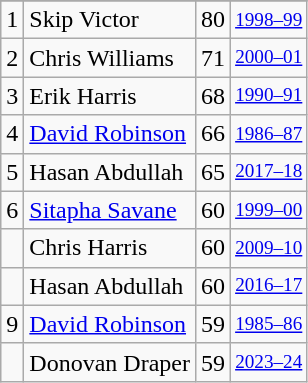<table class="wikitable">
<tr>
</tr>
<tr>
<td>1</td>
<td>Skip Victor</td>
<td>80</td>
<td style="font-size:80%;"><a href='#'>1998–99</a></td>
</tr>
<tr>
<td>2</td>
<td>Chris Williams</td>
<td>71</td>
<td style="font-size:80%;"><a href='#'>2000–01</a></td>
</tr>
<tr>
<td>3</td>
<td>Erik Harris</td>
<td>68</td>
<td style="font-size:80%;"><a href='#'>1990–91</a></td>
</tr>
<tr>
<td>4</td>
<td><a href='#'>David Robinson</a></td>
<td>66</td>
<td style="font-size:80%;"><a href='#'>1986–87</a></td>
</tr>
<tr>
<td>5</td>
<td>Hasan Abdullah</td>
<td>65</td>
<td style="font-size:80%;"><a href='#'>2017–18</a></td>
</tr>
<tr>
<td>6</td>
<td><a href='#'>Sitapha Savane</a></td>
<td>60</td>
<td style="font-size:80%;"><a href='#'>1999–00</a></td>
</tr>
<tr>
<td></td>
<td>Chris Harris</td>
<td>60</td>
<td style="font-size:80%;"><a href='#'>2009–10</a></td>
</tr>
<tr>
<td></td>
<td>Hasan Abdullah</td>
<td>60</td>
<td style="font-size:80%;"><a href='#'>2016–17</a></td>
</tr>
<tr>
<td>9</td>
<td><a href='#'>David Robinson</a></td>
<td>59</td>
<td style="font-size:80%;"><a href='#'>1985–86</a></td>
</tr>
<tr>
<td></td>
<td>Donovan Draper</td>
<td>59</td>
<td style="font-size:80%;"><a href='#'>2023–24</a></td>
</tr>
</table>
